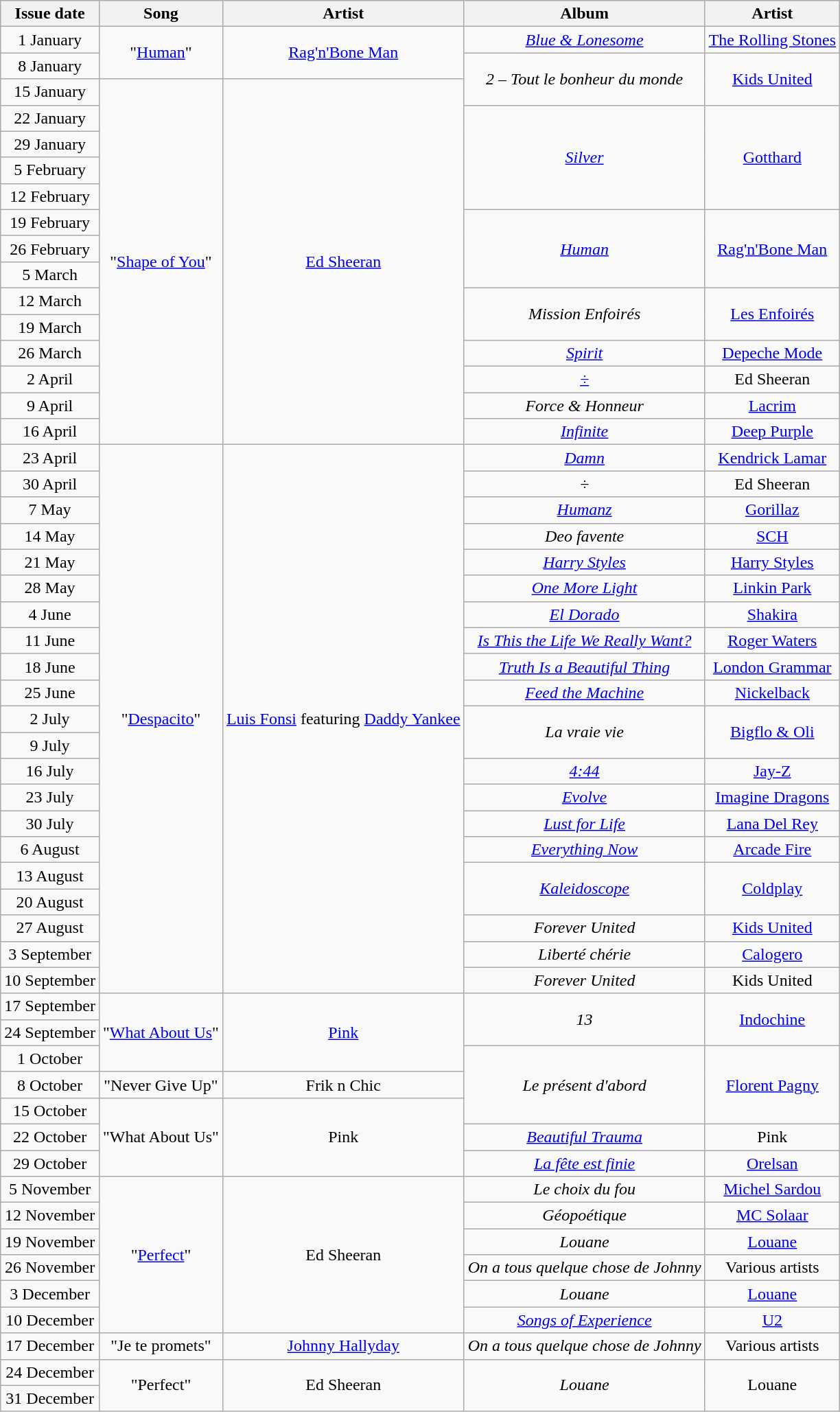<table class="wikitable plainrowheaders" style="text-align:center">
<tr>
<th scope="col">Issue date</th>
<th scope="col">Song</th>
<th scope="col">Artist</th>
<th scope="col">Album</th>
<th scope="col">Artist</th>
</tr>
<tr>
<td scope="row">1 January</td>
<td rowspan="2">"<a href='#'>Human</a>"</td>
<td rowspan="2"><a href='#'>Rag'n'Bone Man</a></td>
<td><em><a href='#'>Blue & Lonesome</a></em></td>
<td><a href='#'>The Rolling Stones</a></td>
</tr>
<tr>
<td scope="row">8 January</td>
<td rowspan="2"><em>2 – Tout le bonheur du monde</em></td>
<td rowspan="2"><a href='#'>Kids United</a></td>
</tr>
<tr>
<td scope="row">15 January</td>
<td rowspan="14">"<a href='#'>Shape of You</a>"</td>
<td rowspan="14"><a href='#'>Ed Sheeran</a></td>
</tr>
<tr>
<td scope="row">22 January</td>
<td rowspan="4"><em><a href='#'>Silver</a></em></td>
<td rowspan="4"><a href='#'>Gotthard</a></td>
</tr>
<tr>
<td scope="row">29 January</td>
</tr>
<tr>
<td scope="row">5 February</td>
</tr>
<tr>
<td scope="row">12 February</td>
</tr>
<tr>
<td scope="row">19 February</td>
<td rowspan="3"><em><a href='#'>Human</a></em></td>
<td rowspan="3"><a href='#'>Rag'n'Bone Man</a></td>
</tr>
<tr>
<td scope="row">26 February</td>
</tr>
<tr>
<td scope="row">5 March</td>
</tr>
<tr>
<td scope="row">12 March</td>
<td rowspan="2"><em>Mission Enfoirés</em></td>
<td rowspan="2"><a href='#'>Les Enfoirés</a></td>
</tr>
<tr>
<td scope="row">19 March</td>
</tr>
<tr>
<td scope="row">26 March</td>
<td><em><a href='#'>Spirit</a></em></td>
<td><a href='#'>Depeche Mode</a></td>
</tr>
<tr>
<td scope="tow">2 April</td>
<td><em><a href='#'>÷</a></em></td>
<td>Ed Sheeran</td>
</tr>
<tr>
<td scope="row">9 April</td>
<td><em>Force & Honneur</em></td>
<td><a href='#'>Lacrim</a></td>
</tr>
<tr>
<td scope="row">16 April</td>
<td><em><a href='#'>Infinite</a></em></td>
<td><a href='#'>Deep Purple</a></td>
</tr>
<tr>
<td scope="row">23 April</td>
<td rowspan="21">"<a href='#'>Despacito</a>"</td>
<td rowspan="21"><a href='#'>Luis Fonsi</a> featuring <a href='#'>Daddy Yankee</a></td>
<td><em><a href='#'>Damn</a></em></td>
<td><a href='#'>Kendrick Lamar</a></td>
</tr>
<tr>
<td scope="row">30 April</td>
<td><em>÷</em></td>
<td>Ed Sheeran</td>
</tr>
<tr>
<td scope="row">7 May</td>
<td><em><a href='#'>Humanz</a></em></td>
<td><a href='#'>Gorillaz</a></td>
</tr>
<tr>
<td scope="row">14 May</td>
<td><em>Deo favente</em></td>
<td><a href='#'>SCH</a></td>
</tr>
<tr>
<td scope="row">21 May</td>
<td><em><a href='#'>Harry Styles</a></em></td>
<td><a href='#'>Harry Styles</a></td>
</tr>
<tr>
<td scope="row">28 May</td>
<td><em><a href='#'>One More Light</a></em></td>
<td><a href='#'>Linkin Park</a></td>
</tr>
<tr>
<td scope="row">4 June</td>
<td><em><a href='#'>El Dorado</a></em></td>
<td><a href='#'>Shakira</a></td>
</tr>
<tr>
<td scope="row">11 June</td>
<td><em><a href='#'>Is This the Life We Really Want?</a></em></td>
<td><a href='#'>Roger Waters</a></td>
</tr>
<tr>
<td scope="row">18 June</td>
<td><em><a href='#'>Truth Is a Beautiful Thing</a></em></td>
<td><a href='#'>London Grammar</a></td>
</tr>
<tr>
<td scope="row">25 June</td>
<td><em><a href='#'>Feed the Machine</a></em></td>
<td><a href='#'>Nickelback</a></td>
</tr>
<tr>
<td scope="row">2 July</td>
<td rowspan="2"><em>La vraie vie</em></td>
<td rowspan="2"><a href='#'>Bigflo & Oli</a></td>
</tr>
<tr>
<td scope="row">9 July</td>
</tr>
<tr>
<td scope="row">16 July</td>
<td><em><a href='#'>4:44</a></em></td>
<td><a href='#'>Jay-Z</a></td>
</tr>
<tr>
<td scope="row">23 July</td>
<td><em><a href='#'>Evolve</a></em></td>
<td><a href='#'>Imagine Dragons</a></td>
</tr>
<tr>
<td scope="row">30 July</td>
<td><em><a href='#'>Lust for Life</a></em></td>
<td><a href='#'>Lana Del Rey</a></td>
</tr>
<tr>
<td scope="row">6 August</td>
<td><em><a href='#'>Everything Now</a></em></td>
<td><a href='#'>Arcade Fire</a></td>
</tr>
<tr>
<td scope="row">13 August</td>
<td rowspan="2"><em><a href='#'>Kaleidoscope</a></em></td>
<td rowspan="2"><a href='#'>Coldplay</a></td>
</tr>
<tr>
<td scope="row">20 August</td>
</tr>
<tr>
<td scope="row">27 August</td>
<td><em>Forever United</em></td>
<td><a href='#'>Kids United</a></td>
</tr>
<tr>
<td scope="row">3 September</td>
<td><em>Liberté chérie</em></td>
<td><a href='#'>Calogero</a></td>
</tr>
<tr>
<td scope="row">10 September</td>
<td><em>Forever United</em></td>
<td>Kids United</td>
</tr>
<tr>
<td scope="row">17 September</td>
<td rowspan="3">"<a href='#'>What About Us</a>"</td>
<td rowspan="3"><a href='#'>Pink</a></td>
<td rowspan="2"><em>13</em></td>
<td rowspan="2"><a href='#'>Indochine</a></td>
</tr>
<tr>
<td scope="row">24 September</td>
</tr>
<tr>
<td scope="row">1 October</td>
<td rowspan="3"><em>Le présent d'abord</em></td>
<td rowspan="3"><a href='#'>Florent Pagny</a></td>
</tr>
<tr>
<td scope="row">8 October</td>
<td>"Never Give Up"</td>
<td>Frik n Chic</td>
</tr>
<tr>
<td scope="row">15 October</td>
<td rowspan="3">"What About Us"</td>
<td rowspan="3">Pink</td>
</tr>
<tr>
<td scope="row">22 October</td>
<td><em><a href='#'>Beautiful Trauma</a></em></td>
<td>Pink</td>
</tr>
<tr>
<td scope="row">29 October</td>
<td><em><a href='#'>La fête est finie</a></em></td>
<td><a href='#'>Orelsan</a></td>
</tr>
<tr>
<td scope="row">5 November</td>
<td rowspan="6">"<a href='#'>Perfect</a>"</td>
<td rowspan="6">Ed Sheeran</td>
<td><em>Le choix du fou</em></td>
<td><a href='#'>Michel Sardou</a></td>
</tr>
<tr>
<td scope="row">12 November</td>
<td><em>Géopoétique</em></td>
<td><a href='#'>MC Solaar</a></td>
</tr>
<tr>
<td scope="row">19 November</td>
<td><em>Louane</em></td>
<td><a href='#'>Louane</a></td>
</tr>
<tr>
<td scope="row">26 November</td>
<td><em>On a tous quelque chose de Johnny</em></td>
<td>Various artists</td>
</tr>
<tr>
<td scope="row">3 December</td>
<td><em>Louane</em></td>
<td><a href='#'>Louane</a></td>
</tr>
<tr>
<td scope="row">10 December</td>
<td><em><a href='#'>Songs of Experience</a></em></td>
<td><a href='#'>U2</a></td>
</tr>
<tr>
<td scope="row">17 December</td>
<td>"Je te promets"</td>
<td><a href='#'>Johnny Hallyday</a></td>
<td><em>On a tous quelque chose de Johnny</em></td>
<td>Various artists</td>
</tr>
<tr>
<td scope="row">24 December</td>
<td rowspan="2">"Perfect"</td>
<td rowspan="2">Ed Sheeran</td>
<td rowspan="2"><em>Louane</em></td>
<td rowspan="2">Louane</td>
</tr>
<tr>
<td scope="row">31 December</td>
</tr>
</table>
